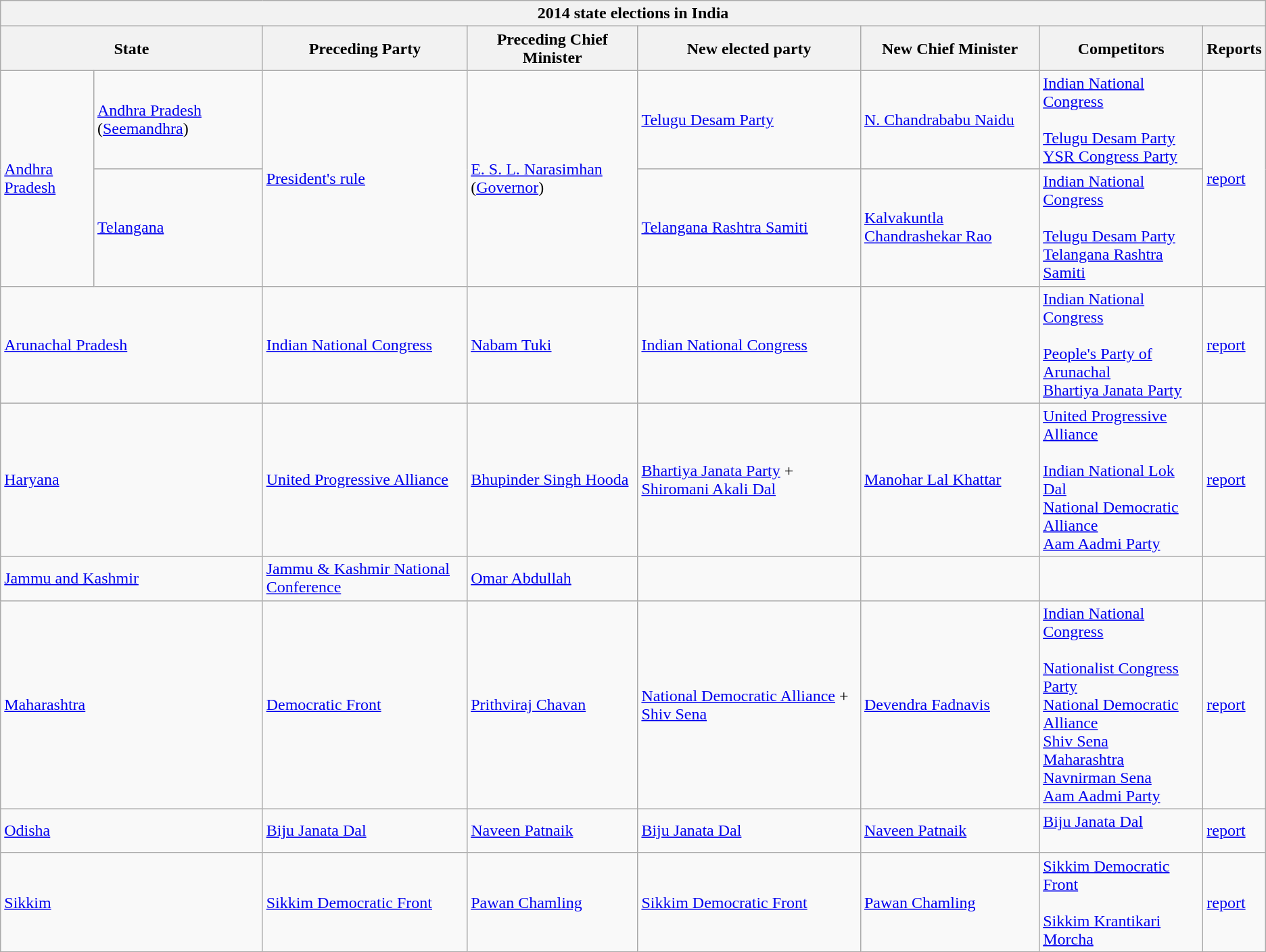<table class=wikitable>
<tr>
<th colspan=8>2014 state elections in India</th>
</tr>
<tr>
<th colspan=2>State</th>
<th>Preceding Party</th>
<th>Preceding Chief Minister</th>
<th>New elected party</th>
<th>New Chief Minister</th>
<th>Competitors</th>
<th>Reports</th>
</tr>
<tr>
<td rowspan=2><a href='#'>Andhra Pradesh</a></td>
<td><a href='#'>Andhra Pradesh</a> (<a href='#'>Seemandhra</a>)</td>
<td rowspan=2> <a href='#'>President's rule</a></td>
<td rowspan=2> <a href='#'>E. S. L. Narasimhan</a> (<a href='#'>Governor</a>)</td>
<td> <a href='#'>Telugu Desam Party</a></td>
<td> <a href='#'>N. Chandrababu Naidu</a></td>
<td><a href='#'>Indian National Congress</a><br><br> <a href='#'>Telugu Desam Party</a><br>
<a href='#'>YSR Congress Party</a></td>
<td rowspan=2><a href='#'>report</a></td>
</tr>
<tr>
<td><a href='#'>Telangana</a></td>
<td> <a href='#'>Telangana Rashtra Samiti</a></td>
<td> <a href='#'>Kalvakuntla Chandrashekar Rao</a></td>
<td><a href='#'>Indian National Congress</a><br><br> <a href='#'>Telugu Desam Party</a><br>
 <a href='#'>Telangana Rashtra Samiti</a></td>
</tr>
<tr>
<td colspan=2><a href='#'>Arunachal Pradesh</a></td>
<td><a href='#'>Indian National Congress</a></td>
<td><a href='#'>Nabam Tuki</a></td>
<td><a href='#'>Indian National Congress</a></td>
<td></td>
<td><a href='#'>Indian National Congress</a><br><br><a href='#'>People's Party of Arunachal</a><br>
<a href='#'>Bhartiya Janata Party</a></td>
<td><a href='#'>report</a></td>
</tr>
<tr>
<td colspan=2><a href='#'>Haryana</a></td>
<td><a href='#'>United Progressive Alliance</a></td>
<td><a href='#'>Bhupinder Singh Hooda</a></td>
<td> <a href='#'>Bhartiya Janata Party</a> + <a href='#'>Shiromani Akali Dal</a></td>
<td> <a href='#'>Manohar Lal Khattar</a></td>
<td><a href='#'>United Progressive Alliance</a><br><br><a href='#'>Indian National Lok Dal</a> <br>
<a href='#'>National Democratic Alliance</a><br>
 <a href='#'>Aam Aadmi Party</a></td>
<td><a href='#'>report</a></td>
</tr>
<tr>
<td colspan=2><a href='#'>Jammu and Kashmir</a></td>
<td> <a href='#'>Jammu & Kashmir National Conference</a></td>
<td> <a href='#'>Omar Abdullah</a></td>
<td></td>
<td></td>
<td></td>
<td></td>
</tr>
<tr>
<td colspan=2><a href='#'>Maharashtra</a></td>
<td><a href='#'>Democratic Front</a></td>
<td><a href='#'>Prithviraj Chavan</a></td>
<td><a href='#'>National Democratic Alliance</a> + <a href='#'>Shiv Sena</a></td>
<td> <a href='#'>Devendra Fadnavis</a></td>
<td><a href='#'>Indian National Congress</a><br><br> <a href='#'>Nationalist Congress Party</a><br>
<a href='#'>National Democratic Alliance</a><br>
<a href='#'>Shiv Sena</a><br>
 <a href='#'>Maharashtra Navnirman Sena</a><br>
 <a href='#'>Aam Aadmi Party</a></td>
<td><a href='#'>report</a></td>
</tr>
<tr>
<td colspan=2><a href='#'>Odisha</a></td>
<td><a href='#'>Biju Janata Dal</a></td>
<td><a href='#'>Naveen Patnaik</a></td>
<td><a href='#'>Biju Janata Dal</a></td>
<td><a href='#'>Naveen Patnaik</a></td>
<td><a href='#'>Biju Janata Dal</a><br><br></td>
<td><a href='#'>report</a></td>
</tr>
<tr>
<td colspan=2><a href='#'>Sikkim</a></td>
<td> <a href='#'>Sikkim Democratic Front</a></td>
<td> <a href='#'>Pawan Chamling</a></td>
<td> <a href='#'>Sikkim Democratic Front</a></td>
<td> <a href='#'>Pawan Chamling</a></td>
<td> <a href='#'>Sikkim Democratic Front</a><br><br> <a href='#'>Sikkim Krantikari Morcha</a></td>
<td><a href='#'>report</a></td>
</tr>
</table>
